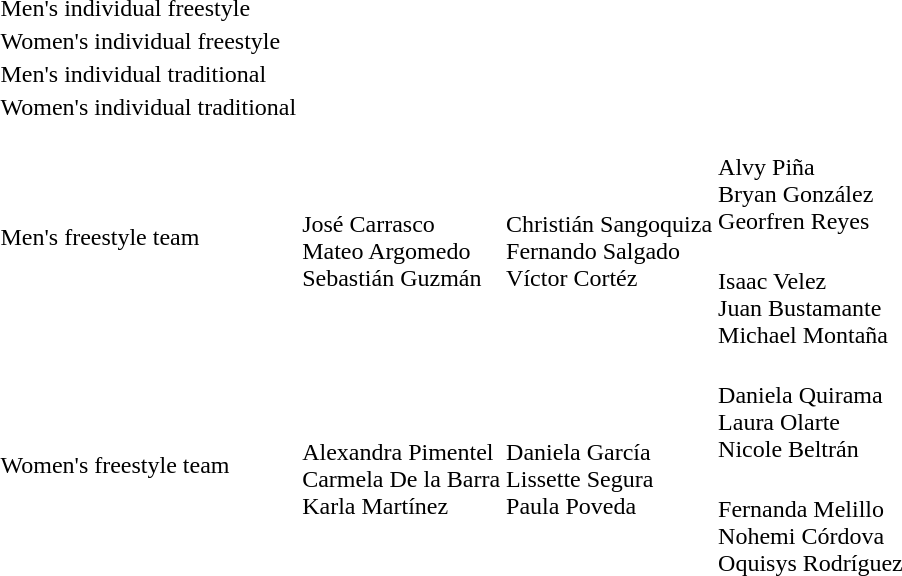<table>
<tr>
<td rowspan="2">Men's individual freestyle</td>
<td rowspan="2"></td>
<td rowspan="2"></td>
<td></td>
</tr>
<tr>
<td></td>
</tr>
<tr>
<td rowspan="2">Women's individual freestyle</td>
<td rowspan="2"></td>
<td rowspan="2"></td>
<td></td>
</tr>
<tr>
<td></td>
</tr>
<tr>
<td rowspan="2">Men's individual traditional</td>
<td rowspan="2"></td>
<td rowspan="2"></td>
<td></td>
</tr>
<tr>
<td></td>
</tr>
<tr>
<td rowspan="2">Women's individual traditional</td>
<td rowspan="2"></td>
<td rowspan="2"></td>
<td></td>
</tr>
<tr>
<td></td>
</tr>
<tr>
<td rowspan="2">Men's freestyle team</td>
<td rowspan="2"><br>José Carrasco<br>Mateo Argomedo<br>Sebastián Guzmán</td>
<td rowspan="2"><br>Christián Sangoquiza<br>Fernando Salgado<br>Víctor Cortéz</td>
<td><br>Alvy Piña<br>Bryan González<br>Georfren Reyes</td>
</tr>
<tr>
<td><br>Isaac Velez<br>Juan Bustamante<br>Michael Montaña</td>
</tr>
<tr>
<td rowspan="2">Women's freestyle team</td>
<td rowspan="2"><br>Alexandra Pimentel<br>Carmela De la Barra<br>Karla Martínez</td>
<td rowspan="2"><br>Daniela García<br>Lissette Segura<br>Paula Poveda</td>
<td><br>Daniela Quirama<br>Laura Olarte<br>Nicole Beltrán</td>
</tr>
<tr>
<td><br>Fernanda Melillo<br>Nohemi Córdova<br>Oquisys Rodríguez</td>
</tr>
<tr>
</tr>
</table>
